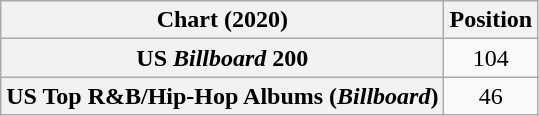<table class="wikitable sortable plainrowheaders" style="text-align:center">
<tr>
<th scope="col">Chart (2020)</th>
<th scope="col">Position</th>
</tr>
<tr>
<th scope="row">US <em>Billboard</em> 200</th>
<td>104</td>
</tr>
<tr>
<th scope="row">US Top R&B/Hip-Hop Albums (<em>Billboard</em>)</th>
<td>46</td>
</tr>
</table>
